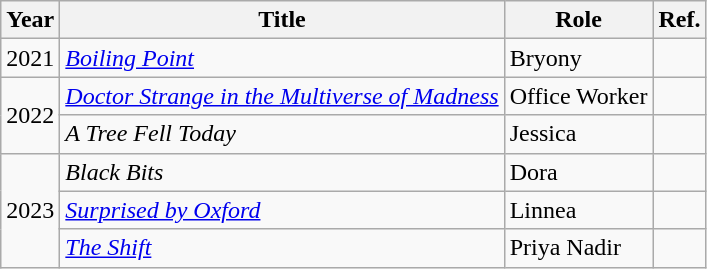<table class="wikitable">
<tr>
<th>Year</th>
<th>Title</th>
<th>Role</th>
<th>Ref.</th>
</tr>
<tr>
<td>2021</td>
<td><em><a href='#'>Boiling Point</a></em></td>
<td>Bryony</td>
<td></td>
</tr>
<tr>
<td rowspan="2">2022</td>
<td><em><a href='#'>Doctor Strange in the Multiverse of Madness</a></em></td>
<td>Office Worker</td>
<td></td>
</tr>
<tr>
<td><em>A Tree Fell Today</em></td>
<td>Jessica</td>
<td></td>
</tr>
<tr>
<td rowspan="3">2023</td>
<td><em>Black Bits</em></td>
<td>Dora</td>
<td></td>
</tr>
<tr>
<td><em><a href='#'>Surprised by Oxford</a></em></td>
<td>Linnea</td>
<td></td>
</tr>
<tr>
<td><em><a href='#'>The Shift</a></em></td>
<td>Priya Nadir</td>
<td></td>
</tr>
</table>
